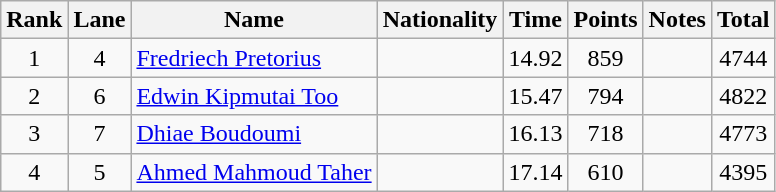<table class="wikitable sortable" style="text-align:center">
<tr>
<th>Rank</th>
<th>Lane</th>
<th>Name</th>
<th>Nationality</th>
<th>Time</th>
<th>Points</th>
<th>Notes</th>
<th>Total</th>
</tr>
<tr>
<td>1</td>
<td>4</td>
<td align="left"><a href='#'>Fredriech Pretorius</a></td>
<td align=left></td>
<td>14.92</td>
<td>859</td>
<td></td>
<td>4744</td>
</tr>
<tr>
<td>2</td>
<td>6</td>
<td align="left"><a href='#'>Edwin Kipmutai Too</a></td>
<td align=left></td>
<td>15.47</td>
<td>794</td>
<td></td>
<td>4822</td>
</tr>
<tr>
<td>3</td>
<td>7</td>
<td align="left"><a href='#'>Dhiae Boudoumi</a></td>
<td align=left></td>
<td>16.13</td>
<td>718</td>
<td></td>
<td>4773</td>
</tr>
<tr>
<td>4</td>
<td>5</td>
<td align="left"><a href='#'>Ahmed Mahmoud Taher</a></td>
<td align=left></td>
<td>17.14</td>
<td>610</td>
<td></td>
<td>4395</td>
</tr>
</table>
